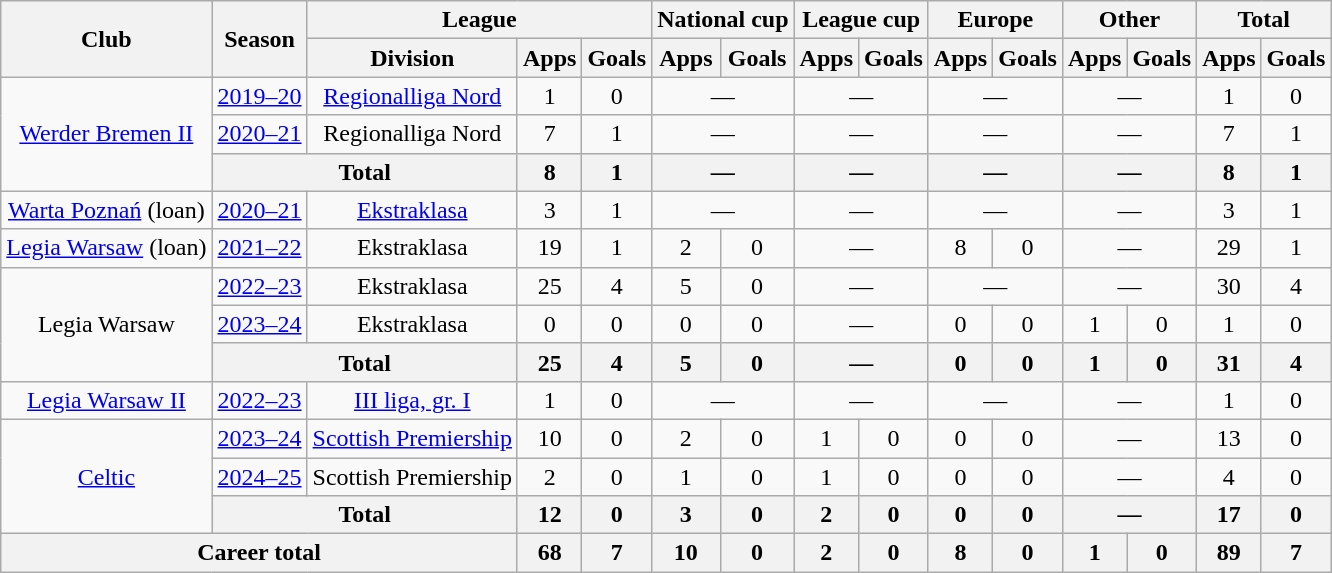<table class="wikitable" style="text-align:center">
<tr>
<th rowspan="2">Club</th>
<th rowspan="2">Season</th>
<th colspan="3">League</th>
<th colspan="2">National cup</th>
<th colspan="2">League cup</th>
<th colspan="2">Europe</th>
<th colspan="2">Other</th>
<th colspan="2">Total</th>
</tr>
<tr>
<th>Division</th>
<th>Apps</th>
<th>Goals</th>
<th>Apps</th>
<th>Goals</th>
<th>Apps</th>
<th>Goals</th>
<th>Apps</th>
<th>Goals</th>
<th>Apps</th>
<th>Goals</th>
<th>Apps</th>
<th>Goals</th>
</tr>
<tr>
<td rowspan="3"><a href='#'>Werder Bremen II</a></td>
<td><a href='#'>2019–20</a></td>
<td><a href='#'>Regionalliga Nord</a></td>
<td>1</td>
<td>0</td>
<td colspan="2">—</td>
<td colspan="2">—</td>
<td colspan="2">—</td>
<td colspan="2">—</td>
<td>1</td>
<td>0</td>
</tr>
<tr>
<td><a href='#'>2020–21</a></td>
<td>Regionalliga Nord</td>
<td>7</td>
<td>1</td>
<td colspan="2">—</td>
<td colspan="2">—</td>
<td colspan="2">—</td>
<td colspan="2">—</td>
<td>7</td>
<td>1</td>
</tr>
<tr>
<th colspan="2">Total</th>
<th>8</th>
<th>1</th>
<th colspan="2">—</th>
<th colspan="2">—</th>
<th colspan="2">—</th>
<th colspan="2">—</th>
<th>8</th>
<th>1</th>
</tr>
<tr>
<td><a href='#'>Warta Poznań</a> (loan)</td>
<td><a href='#'>2020–21</a></td>
<td><a href='#'>Ekstraklasa</a></td>
<td>3</td>
<td>1</td>
<td colspan="2">—</td>
<td colspan="2">—</td>
<td colspan="2">—</td>
<td colspan="2">—</td>
<td>3</td>
<td>1</td>
</tr>
<tr>
<td><a href='#'>Legia Warsaw</a> (loan)</td>
<td><a href='#'>2021–22</a></td>
<td>Ekstraklasa</td>
<td>19</td>
<td>1</td>
<td>2</td>
<td>0</td>
<td colspan="2">—</td>
<td>8</td>
<td>0</td>
<td colspan="2">—</td>
<td>29</td>
<td>1</td>
</tr>
<tr>
<td rowspan="3">Legia Warsaw</td>
<td><a href='#'>2022–23</a></td>
<td>Ekstraklasa</td>
<td>25</td>
<td>4</td>
<td>5</td>
<td>0</td>
<td colspan="2">—</td>
<td colspan="2">—</td>
<td colspan="2">—</td>
<td>30</td>
<td>4</td>
</tr>
<tr>
<td><a href='#'>2023–24</a></td>
<td>Ekstraklasa</td>
<td>0</td>
<td>0</td>
<td>0</td>
<td>0</td>
<td colspan="2">—</td>
<td>0</td>
<td>0</td>
<td>1</td>
<td>0</td>
<td>1</td>
<td>0</td>
</tr>
<tr>
<th colspan="2">Total</th>
<th>25</th>
<th>4</th>
<th>5</th>
<th>0</th>
<th colspan="2">—</th>
<th>0</th>
<th>0</th>
<th>1</th>
<th>0</th>
<th>31</th>
<th>4</th>
</tr>
<tr>
<td><a href='#'>Legia Warsaw II</a></td>
<td><a href='#'>2022–23</a></td>
<td><a href='#'>III liga, gr. I</a></td>
<td>1</td>
<td>0</td>
<td colspan="2">—</td>
<td colspan="2">—</td>
<td colspan="2">—</td>
<td colspan="2">—</td>
<td>1</td>
<td>0</td>
</tr>
<tr>
<td rowspan="3"><a href='#'>Celtic</a></td>
<td><a href='#'>2023–24</a></td>
<td><a href='#'>Scottish Premiership</a></td>
<td>10</td>
<td>0</td>
<td>2</td>
<td>0</td>
<td>1</td>
<td>0</td>
<td>0</td>
<td>0</td>
<td colspan="2">—</td>
<td>13</td>
<td>0</td>
</tr>
<tr>
<td><a href='#'>2024–25</a></td>
<td>Scottish Premiership</td>
<td>2</td>
<td>0</td>
<td>1</td>
<td>0</td>
<td>1</td>
<td>0</td>
<td>0</td>
<td>0</td>
<td colspan="2">—</td>
<td>4</td>
<td>0</td>
</tr>
<tr>
<th colspan="2">Total</th>
<th>12</th>
<th>0</th>
<th>3</th>
<th>0</th>
<th>2</th>
<th>0</th>
<th>0</th>
<th>0</th>
<th colspan="2">—</th>
<th>17</th>
<th>0</th>
</tr>
<tr>
<th colspan="3">Career total</th>
<th>68</th>
<th>7</th>
<th>10</th>
<th>0</th>
<th>2</th>
<th>0</th>
<th>8</th>
<th>0</th>
<th>1</th>
<th>0</th>
<th>89</th>
<th>7</th>
</tr>
</table>
